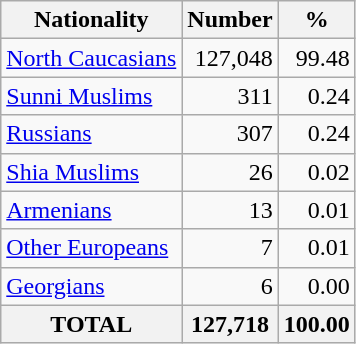<table class="wikitable sortable">
<tr>
<th>Nationality</th>
<th>Number</th>
<th>%</th>
</tr>
<tr>
<td><a href='#'>North Caucasians</a></td>
<td align="right">127,048</td>
<td align="right">99.48</td>
</tr>
<tr>
<td><a href='#'>Sunni Muslims</a></td>
<td align="right">311</td>
<td align="right">0.24</td>
</tr>
<tr>
<td><a href='#'>Russians</a></td>
<td align="right">307</td>
<td align="right">0.24</td>
</tr>
<tr>
<td><a href='#'>Shia Muslims</a></td>
<td align="right">26</td>
<td align="right">0.02</td>
</tr>
<tr>
<td><a href='#'>Armenians</a></td>
<td align="right">13</td>
<td align="right">0.01</td>
</tr>
<tr>
<td><a href='#'>Other Europeans</a></td>
<td align="right">7</td>
<td align="right">0.01</td>
</tr>
<tr>
<td><a href='#'>Georgians</a></td>
<td align="right">6</td>
<td align="right">0.00</td>
</tr>
<tr>
<th>TOTAL</th>
<th>127,718</th>
<th>100.00</th>
</tr>
</table>
